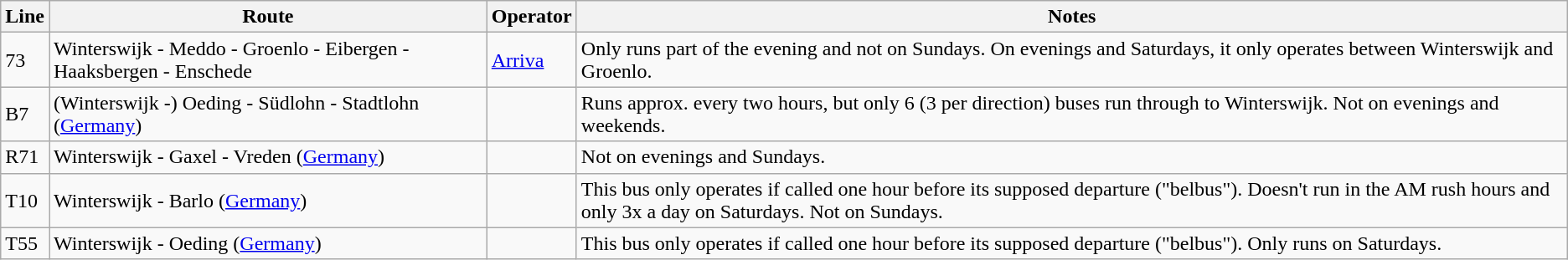<table class="wikitable">
<tr>
<th>Line</th>
<th>Route</th>
<th>Operator</th>
<th>Notes</th>
</tr>
<tr>
<td>73</td>
<td>Winterswijk - Meddo - Groenlo - Eibergen - Haaksbergen - Enschede</td>
<td><a href='#'>Arriva</a></td>
<td>Only runs part of the evening and not on Sundays. On evenings and Saturdays, it only operates between Winterswijk and Groenlo.</td>
</tr>
<tr>
<td>B7</td>
<td>(Winterswijk -) Oeding - Südlohn - Stadtlohn (<a href='#'>Germany</a>)</td>
<td></td>
<td>Runs approx. every two hours, but only 6 (3 per direction) buses run through to Winterswijk. Not on evenings and weekends.</td>
</tr>
<tr>
<td>R71</td>
<td>Winterswijk - Gaxel - Vreden (<a href='#'>Germany</a>)</td>
<td></td>
<td>Not on evenings and Sundays.</td>
</tr>
<tr>
<td>T10</td>
<td>Winterswijk - Barlo (<a href='#'>Germany</a>)</td>
<td></td>
<td>This bus only operates if called one hour before its supposed departure ("belbus"). Doesn't run in the AM rush hours and only 3x a day on Saturdays. Not on Sundays.</td>
</tr>
<tr>
<td>T55</td>
<td>Winterswijk - Oeding (<a href='#'>Germany</a>)</td>
<td></td>
<td>This bus only operates if called one hour before its supposed departure ("belbus"). Only runs on Saturdays.</td>
</tr>
</table>
